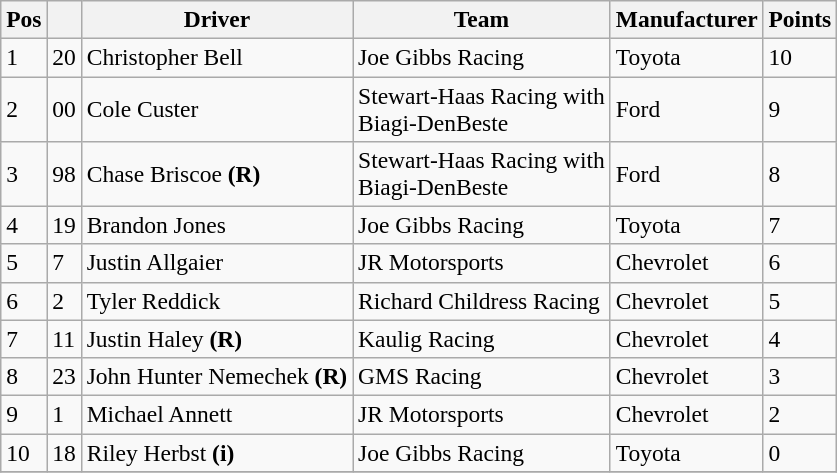<table class="wikitable" style="font-size:98%">
<tr>
<th>Pos</th>
<th></th>
<th>Driver</th>
<th>Team</th>
<th>Manufacturer</th>
<th>Points</th>
</tr>
<tr>
<td>1</td>
<td>20</td>
<td>Christopher Bell</td>
<td>Joe Gibbs Racing</td>
<td>Toyota</td>
<td>10</td>
</tr>
<tr>
<td>2</td>
<td>00</td>
<td>Cole Custer</td>
<td>Stewart-Haas Racing with<br>Biagi-DenBeste</td>
<td>Ford</td>
<td>9</td>
</tr>
<tr>
<td>3</td>
<td>98</td>
<td>Chase Briscoe <strong>(R)</strong></td>
<td>Stewart-Haas Racing with<br>Biagi-DenBeste</td>
<td>Ford</td>
<td>8</td>
</tr>
<tr>
<td>4</td>
<td>19</td>
<td>Brandon Jones</td>
<td>Joe Gibbs Racing</td>
<td>Toyota</td>
<td>7</td>
</tr>
<tr>
<td>5</td>
<td>7</td>
<td>Justin Allgaier</td>
<td>JR Motorsports</td>
<td>Chevrolet</td>
<td>6</td>
</tr>
<tr>
<td>6</td>
<td>2</td>
<td>Tyler Reddick</td>
<td>Richard Childress Racing</td>
<td>Chevrolet</td>
<td>5</td>
</tr>
<tr>
<td>7</td>
<td>11</td>
<td>Justin Haley <strong>(R)</strong></td>
<td>Kaulig Racing</td>
<td>Chevrolet</td>
<td>4</td>
</tr>
<tr>
<td>8</td>
<td>23</td>
<td>John Hunter Nemechek <strong>(R)</strong></td>
<td>GMS Racing</td>
<td>Chevrolet</td>
<td>3</td>
</tr>
<tr>
<td>9</td>
<td>1</td>
<td>Michael Annett</td>
<td>JR Motorsports</td>
<td>Chevrolet</td>
<td>2</td>
</tr>
<tr>
<td>10</td>
<td>18</td>
<td>Riley Herbst <strong>(i)</strong></td>
<td>Joe Gibbs Racing</td>
<td>Toyota</td>
<td>0</td>
</tr>
<tr>
</tr>
</table>
